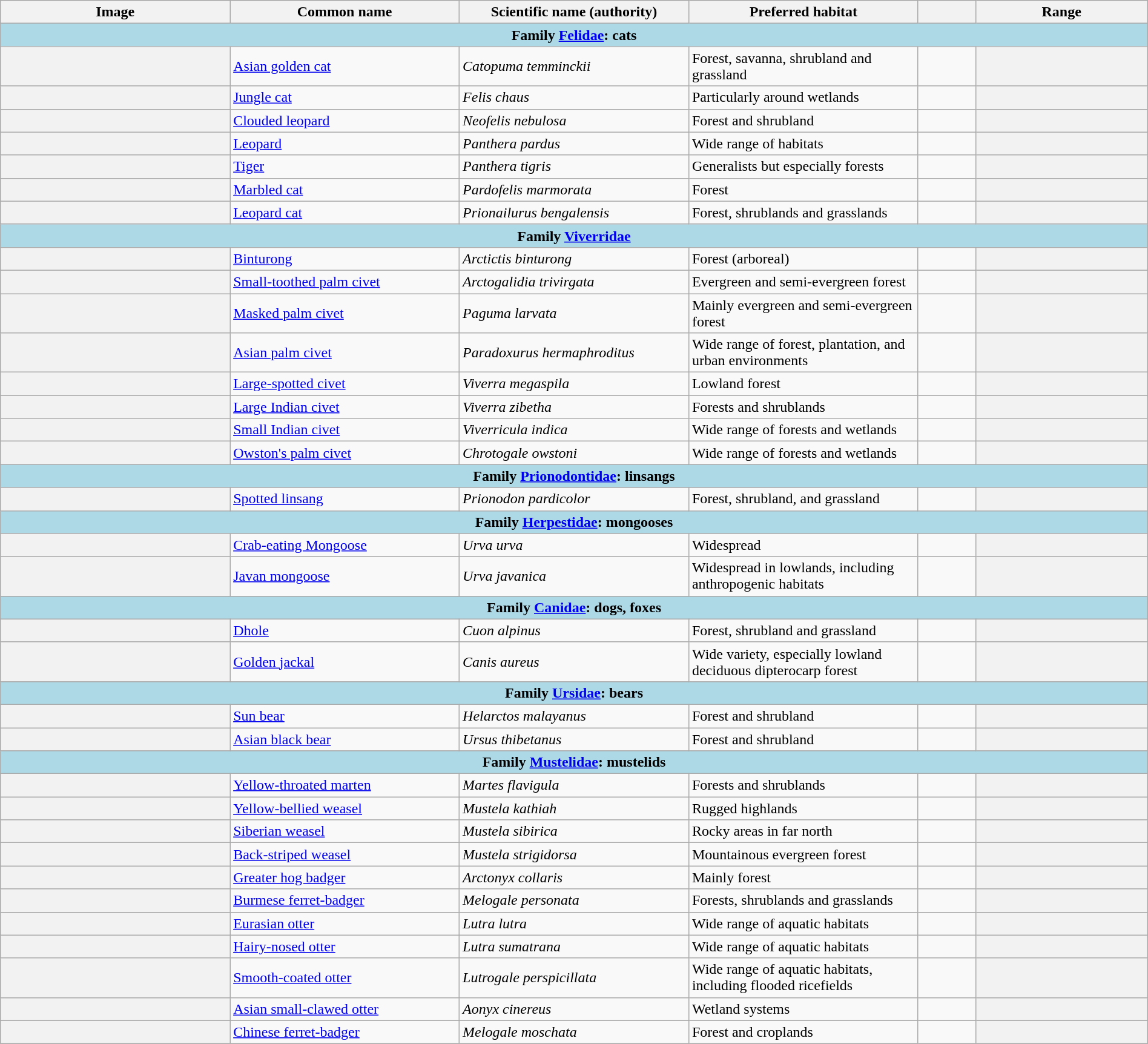<table width=100% class="wikitable unsortable plainrowheaders">
<tr>
<th width="20%" style="text-align: center;">Image</th>
<th width="20%">Common name</th>
<th width="20%">Scientific name (authority)</th>
<th width="20%">Preferred habitat</th>
<th width="5%"></th>
<th width="15%">Range</th>
</tr>
<tr>
<td style="text-align:center;background:lightblue;" colspan=6><strong>Family <a href='#'>Felidae</a>: cats</strong></td>
</tr>
<tr>
<th style="text-align: center;"></th>
<td><a href='#'>Asian golden cat</a></td>
<td><em>Catopuma temminckii</em><br></td>
<td>Forest, savanna, shrubland and grassland</td>
<td><br></td>
<th style="text-align: center;"></th>
</tr>
<tr>
<th style="text-align: center;"></th>
<td><a href='#'>Jungle cat</a></td>
<td><em>Felis chaus</em><br></td>
<td>Particularly around wetlands</td>
<td><br></td>
<th style="text-align: center;"></th>
</tr>
<tr>
<th style="text-align: center;"></th>
<td><a href='#'>Clouded leopard</a></td>
<td><em>Neofelis nebulosa</em><br></td>
<td>Forest and shrubland</td>
<td><br></td>
<th style="text-align: center;"></th>
</tr>
<tr>
<th style="text-align: center;"></th>
<td><a href='#'>Leopard</a></td>
<td><em>Panthera pardus</em><br></td>
<td>Wide range of habitats</td>
<td><br></td>
<th style="text-align: center;"></th>
</tr>
<tr>
<th style="text-align: center;"></th>
<td><a href='#'>Tiger</a></td>
<td><em>Panthera tigris</em><br></td>
<td>Generalists but especially forests</td>
<td><br></td>
<th style="text-align: center;"></th>
</tr>
<tr>
<th style="text-align: center;"></th>
<td><a href='#'>Marbled cat</a></td>
<td><em>Pardofelis marmorata</em><br></td>
<td>Forest</td>
<td><br></td>
<th style="text-align: center;"></th>
</tr>
<tr>
<th style="text-align: center;"></th>
<td><a href='#'>Leopard cat</a></td>
<td><em>Prionailurus bengalensis</em><br></td>
<td>Forest, shrublands and grasslands</td>
<td><br></td>
<th style="text-align: center;"></th>
</tr>
<tr>
<td style="text-align:center;background:lightblue;" colspan=6><strong>Family <a href='#'>Viverridae</a></strong></td>
</tr>
<tr>
<th style="text-align: center;"></th>
<td><a href='#'>Binturong</a></td>
<td><em>Arctictis binturong</em><br></td>
<td>Forest (arboreal)</td>
<td><br></td>
<th style="text-align: center;"></th>
</tr>
<tr>
<th style="text-align: center;"></th>
<td><a href='#'>Small-toothed palm civet</a></td>
<td><em>Arctogalidia trivirgata</em><br></td>
<td>Evergreen and semi-evergreen forest</td>
<td><br></td>
<th style="text-align: center;"></th>
</tr>
<tr>
<th style="text-align: center;"></th>
<td><a href='#'>Masked palm civet</a></td>
<td><em>Paguma larvata</em><br></td>
<td>Mainly evergreen and semi-evergreen forest</td>
<td><br></td>
<th style="text-align: center;"></th>
</tr>
<tr>
<th style="text-align: center;"></th>
<td><a href='#'>Asian palm civet</a></td>
<td><em>Paradoxurus hermaphroditus</em><br></td>
<td>Wide range of forest, plantation, and urban environments</td>
<td><br></td>
<th style="text-align: center;"></th>
</tr>
<tr>
<th style="text-align: center;"></th>
<td><a href='#'>Large-spotted civet</a></td>
<td><em>Viverra megaspila</em><br></td>
<td>Lowland forest</td>
<td><br></td>
<th style="text-align: center;"></th>
</tr>
<tr>
<th style="text-align: center;"></th>
<td><a href='#'>Large Indian civet</a></td>
<td><em>Viverra zibetha</em><br></td>
<td>Forests and shrublands</td>
<td><br></td>
<th style="text-align: center;"></th>
</tr>
<tr>
<th style="text-align: center;"></th>
<td><a href='#'>Small Indian civet</a></td>
<td><em>Viverricula indica</em><br></td>
<td>Wide range of forests and wetlands</td>
<td><br></td>
<th style="text-align: center;"></th>
</tr>
<tr>
<th style="text-align: center;"></th>
<td><a href='#'>Owston's palm civet</a></td>
<td><em>Chrotogale owstoni</em><br></td>
<td>Wide range of forests and wetlands</td>
<td><br></td>
<th style="text-align: center;"></th>
</tr>
<tr>
<td style="text-align:center;background:lightblue;" colspan=6><strong>Family <a href='#'>Prionodontidae</a>: linsangs</strong></td>
</tr>
<tr>
<th style="text-align: center;"></th>
<td><a href='#'>Spotted linsang</a></td>
<td><em>Prionodon pardicolor</em><br></td>
<td>Forest, shrubland, and grassland</td>
<td><br></td>
<th style="text-align: center;"></th>
</tr>
<tr>
<td style="text-align:center;background:lightblue;" colspan=6><strong>Family <a href='#'>Herpestidae</a>: mongooses</strong></td>
</tr>
<tr>
<th style="text-align: center;"></th>
<td><a href='#'>Crab-eating Mongoose</a></td>
<td><em>Urva urva</em><br></td>
<td>Widespread</td>
<td><br></td>
<th style="text-align: center;"></th>
</tr>
<tr>
<th style="text-align: center;"></th>
<td><a href='#'>Javan mongoose</a></td>
<td><em>Urva javanica</em><br></td>
<td>Widespread in lowlands, including anthropogenic habitats</td>
<td><br></td>
<th style="text-align: center;"></th>
</tr>
<tr>
<td style="text-align:center;background:lightblue;" colspan=6><strong>Family <a href='#'>Canidae</a>: dogs, foxes</strong></td>
</tr>
<tr>
<th style="text-align: center;"></th>
<td><a href='#'>Dhole</a></td>
<td><em>Cuon alpinus</em><br></td>
<td>Forest, shrubland and grassland</td>
<td><br></td>
<th style="text-align: center;"></th>
</tr>
<tr>
<th style="text-align: center;"></th>
<td><a href='#'>Golden jackal</a></td>
<td><em>Canis aureus</em><br></td>
<td>Wide variety, especially lowland deciduous dipterocarp forest</td>
<td><br></td>
<th style="text-align: center;"></th>
</tr>
<tr>
<td style="text-align:center;background:lightblue;" colspan=6><strong>Family <a href='#'>Ursidae</a>: bears</strong></td>
</tr>
<tr>
<th style="text-align: center;"></th>
<td><a href='#'>Sun bear</a></td>
<td><em>Helarctos malayanus</em><br></td>
<td>Forest and shrubland</td>
<td><br></td>
<th style="text-align: center;"></th>
</tr>
<tr>
<th style="text-align: center;"></th>
<td><a href='#'>Asian black bear</a></td>
<td><em>Ursus thibetanus</em><br></td>
<td>Forest and shrubland</td>
<td><br></td>
<th style="text-align: center;"></th>
</tr>
<tr>
<td style="text-align:center;background:lightblue;" colspan=6><strong>Family <a href='#'>Mustelidae</a>: mustelids</strong></td>
</tr>
<tr>
<th style="text-align: center;"></th>
<td><a href='#'>Yellow-throated marten</a></td>
<td><em>Martes flavigula</em><br></td>
<td>Forests and shrublands</td>
<td><br></td>
<th style="text-align: center;"></th>
</tr>
<tr>
<th style="text-align: center;"></th>
<td><a href='#'>Yellow-bellied weasel</a></td>
<td><em>Mustela kathiah</em><br></td>
<td>Rugged highlands</td>
<td><br></td>
<th style="text-align: center;"></th>
</tr>
<tr>
<th style="text-align: center;"></th>
<td><a href='#'>Siberian weasel</a></td>
<td><em>Mustela sibirica</em><br></td>
<td>Rocky areas in far north</td>
<td><br></td>
<th style="text-align: center;"></th>
</tr>
<tr>
<th style="text-align: center;"></th>
<td><a href='#'>Back-striped weasel</a></td>
<td><em>Mustela strigidorsa</em><br></td>
<td>Mountainous evergreen forest</td>
<td><br></td>
<th style="text-align: center;"></th>
</tr>
<tr>
<th style="text-align: center;"></th>
<td><a href='#'>Greater hog badger</a></td>
<td><em>Arctonyx collaris</em><br></td>
<td>Mainly forest</td>
<td><br></td>
<th style="text-align: center;"></th>
</tr>
<tr>
<th style="text-align: center;"></th>
<td><a href='#'>Burmese ferret-badger</a></td>
<td><em>Melogale personata</em><br></td>
<td>Forests, shrublands and grasslands</td>
<td><br></td>
<th style="text-align: center;"></th>
</tr>
<tr>
<th style="text-align: center;"></th>
<td><a href='#'>Eurasian otter</a></td>
<td><em>Lutra lutra</em><br></td>
<td>Wide range of aquatic habitats</td>
<td><br></td>
<th style="text-align: center;"></th>
</tr>
<tr>
<th style="text-align: center;"></th>
<td><a href='#'>Hairy-nosed otter</a></td>
<td><em>Lutra sumatrana</em><br></td>
<td>Wide range of aquatic habitats</td>
<td><br></td>
<th style="text-align: center;"></th>
</tr>
<tr>
<th style="text-align: center;"></th>
<td><a href='#'>Smooth-coated otter</a></td>
<td><em>Lutrogale perspicillata</em><br></td>
<td>Wide range of aquatic habitats, including flooded ricefields</td>
<td><br></td>
<th style="text-align: center;"></th>
</tr>
<tr>
<th style="text-align: center;"></th>
<td><a href='#'>Asian small-clawed otter</a></td>
<td><em>Aonyx cinereus</em><br></td>
<td>Wetland systems</td>
<td><br></td>
<th style="text-align: center;"></th>
</tr>
<tr>
<th style="text-align: center;"></th>
<td><a href='#'>Chinese ferret-badger</a></td>
<td><em>Melogale moschata</em><br></td>
<td>Forest and croplands</td>
<td><br></td>
<th style="text-align: center;"></th>
</tr>
<tr>
</tr>
</table>
